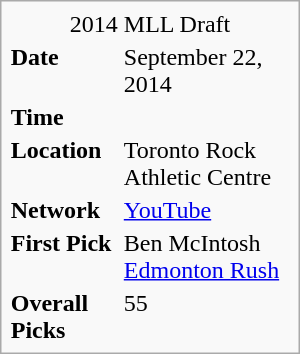<table class="infobox" style="width:200px;">
<tr>
<td colspan="2" style="text-align:center;">2014 MLL Draft</td>
</tr>
<tr>
<td><strong>Date</strong></td>
<td>September 22, 2014</td>
</tr>
<tr>
<td><strong>Time</strong></td>
<td></td>
</tr>
<tr>
<td><strong>Location</strong></td>
<td>Toronto Rock Athletic Centre<br></td>
</tr>
<tr>
<td><strong>Network</strong></td>
<td><a href='#'>YouTube</a></td>
</tr>
<tr>
<td><strong>First Pick</strong></td>
<td>Ben McIntosh<br> <a href='#'>Edmonton Rush</a></td>
</tr>
<tr>
<td><strong>Overall Picks</strong></td>
<td>55</td>
</tr>
</table>
